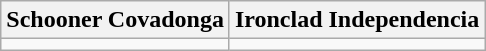<table class="wikitable">
<tr>
<th>Schooner Covadonga</th>
<th>Ironclad Independencia</th>
</tr>
<tr>
<td></td>
<td></td>
</tr>
</table>
